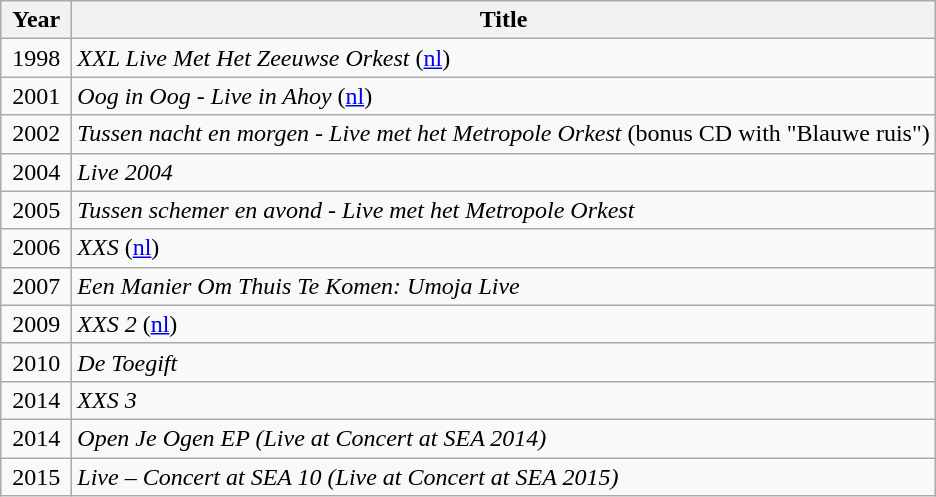<table class="wikitable">
<tr>
<th width="40">Year</th>
<th>Title</th>
</tr>
<tr>
<td align="center">1998</td>
<td><em>XXL Live Met Het Zeeuwse Orkest</em> (<a href='#'>nl</a>)</td>
</tr>
<tr>
<td align="center">2001</td>
<td><em>Oog in Oog - Live in Ahoy</em> (<a href='#'>nl</a>)</td>
</tr>
<tr>
<td align="center">2002</td>
<td><em>Tussen nacht en morgen - Live met het Metropole Orkest</em> (bonus CD with "Blauwe ruis")</td>
</tr>
<tr>
<td align="center">2004</td>
<td><em>Live 2004</em></td>
</tr>
<tr>
<td align="center">2005</td>
<td><em>Tussen schemer en avond - Live met het Metropole Orkest</em></td>
</tr>
<tr>
<td align="center">2006</td>
<td><em>XXS</em> (<a href='#'>nl</a>)</td>
</tr>
<tr>
<td align="center">2007</td>
<td><em>Een Manier Om Thuis Te Komen: Umoja Live</em></td>
</tr>
<tr>
<td align="center">2009</td>
<td><em>XXS 2</em> (<a href='#'>nl</a>)</td>
</tr>
<tr>
<td align="center">2010</td>
<td><em>De Toegift</em></td>
</tr>
<tr>
<td align="center">2014</td>
<td><em>XXS 3</em></td>
</tr>
<tr>
<td align="center">2014</td>
<td><em>Open Je Ogen EP (Live at Concert at SEA 2014)</em></td>
</tr>
<tr>
<td align="center">2015</td>
<td><em>Live – Concert at SEA 10 (Live at Concert at SEA 2015)</em></td>
</tr>
</table>
